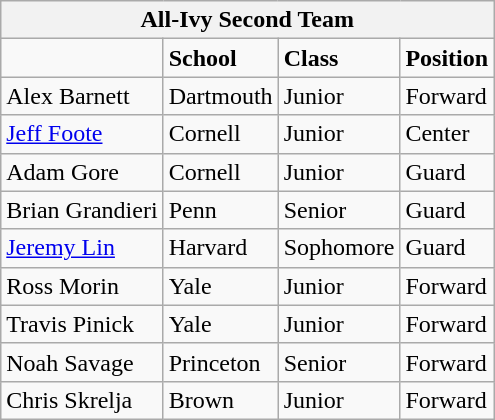<table class="wikitable">
<tr>
<th colspan="4">All-Ivy Second Team</th>
</tr>
<tr>
<td></td>
<td><strong>School</strong></td>
<td><strong>Class</strong></td>
<td><strong>Position</strong></td>
</tr>
<tr>
<td>Alex Barnett</td>
<td>Dartmouth</td>
<td>Junior</td>
<td>Forward</td>
</tr>
<tr>
<td><a href='#'>Jeff Foote</a></td>
<td>Cornell</td>
<td>Junior</td>
<td>Center</td>
</tr>
<tr>
<td>Adam Gore</td>
<td>Cornell</td>
<td>Junior</td>
<td>Guard</td>
</tr>
<tr>
<td>Brian Grandieri</td>
<td>Penn</td>
<td>Senior</td>
<td>Guard</td>
</tr>
<tr>
<td><a href='#'>Jeremy Lin</a></td>
<td>Harvard</td>
<td>Sophomore</td>
<td>Guard</td>
</tr>
<tr>
<td>Ross Morin</td>
<td>Yale</td>
<td>Junior</td>
<td>Forward</td>
</tr>
<tr>
<td>Travis Pinick</td>
<td>Yale</td>
<td>Junior</td>
<td>Forward</td>
</tr>
<tr>
<td>Noah Savage</td>
<td>Princeton</td>
<td>Senior</td>
<td>Forward</td>
</tr>
<tr>
<td>Chris Skrelja</td>
<td>Brown</td>
<td>Junior</td>
<td>Forward</td>
</tr>
</table>
